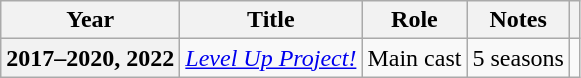<table class="wikitable plainrowheaders">
<tr>
<th scope="col">Year</th>
<th scope="col">Title</th>
<th scope="col">Role</th>
<th scope="col">Notes</th>
<th scope="col"></th>
</tr>
<tr>
<th scope="row">2017–2020, 2022</th>
<td><em><a href='#'>Level Up Project!</a></em></td>
<td>Main cast</td>
<td>5 seasons</td>
<td style="text-align:center"></td>
</tr>
</table>
